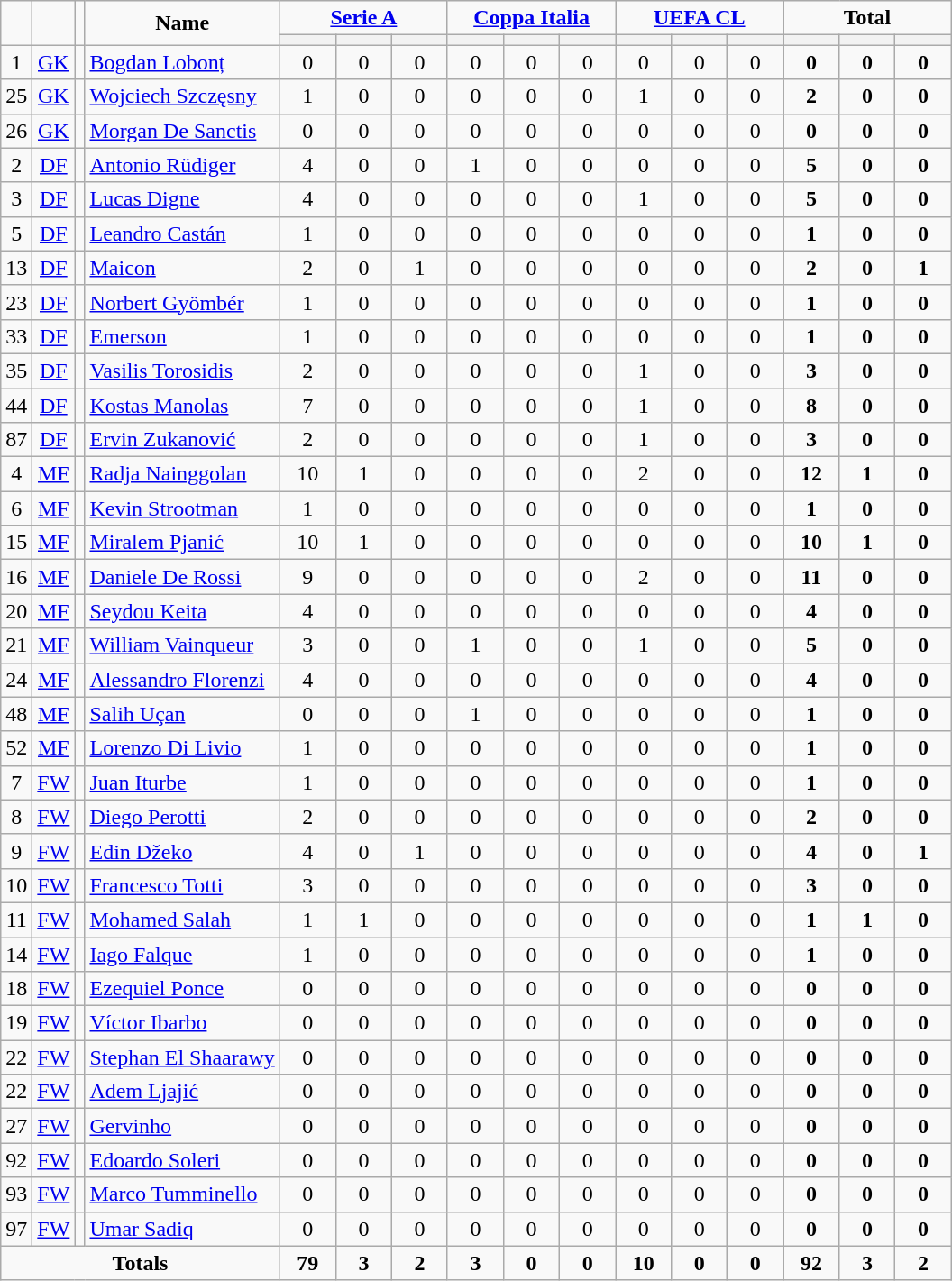<table class="wikitable" style="text-align:center">
<tr>
<td rowspan="2" !width=15><strong></strong></td>
<td rowspan="2" !width=15><strong></strong></td>
<td rowspan="2" !width=15><strong></strong></td>
<td rowspan="2" !width=120><strong>Name</strong></td>
<td colspan="3"><strong><a href='#'>Serie A</a></strong></td>
<td colspan="3"><strong><a href='#'>Coppa Italia</a></strong></td>
<td colspan="3"><strong><a href='#'>UEFA CL</a></strong></td>
<td colspan="3"><strong>Total</strong></td>
</tr>
<tr>
<th width=34; background:#fe9;"></th>
<th width=34; background:#fe9;"></th>
<th width=34; background:#ff8888;"></th>
<th width=34; background:#fe9;"></th>
<th width=34; background:#fe9;"></th>
<th width=34; background:#ff8888;"></th>
<th width=34; background:#fe9;"></th>
<th width=34; background:#fe9;"></th>
<th width=34; background:#ff8888;"></th>
<th width=34; background:#fe9;"></th>
<th width=34; background:#fe9;"></th>
<th width=34; background:#ff8888;"></th>
</tr>
<tr>
<td>1</td>
<td><a href='#'>GK</a></td>
<td></td>
<td align=left><a href='#'>Bogdan Lobonț</a></td>
<td>0</td>
<td>0</td>
<td>0</td>
<td>0</td>
<td>0</td>
<td>0</td>
<td>0</td>
<td>0</td>
<td>0</td>
<td><strong>0</strong></td>
<td><strong>0</strong></td>
<td><strong>0</strong></td>
</tr>
<tr>
<td>25</td>
<td><a href='#'>GK</a></td>
<td></td>
<td align=left><a href='#'>Wojciech Szczęsny</a></td>
<td>1</td>
<td>0</td>
<td>0</td>
<td>0</td>
<td>0</td>
<td>0</td>
<td>1</td>
<td>0</td>
<td>0</td>
<td><strong>2</strong></td>
<td><strong>0</strong></td>
<td><strong>0</strong></td>
</tr>
<tr>
<td>26</td>
<td><a href='#'>GK</a></td>
<td></td>
<td align=left><a href='#'>Morgan De Sanctis</a></td>
<td>0</td>
<td>0</td>
<td>0</td>
<td>0</td>
<td>0</td>
<td>0</td>
<td>0</td>
<td>0</td>
<td>0</td>
<td><strong>0</strong></td>
<td><strong>0</strong></td>
<td><strong>0</strong></td>
</tr>
<tr>
<td>2</td>
<td><a href='#'>DF</a></td>
<td></td>
<td align=left><a href='#'>Antonio Rüdiger</a></td>
<td>4</td>
<td>0</td>
<td>0</td>
<td>1</td>
<td>0</td>
<td>0</td>
<td>0</td>
<td>0</td>
<td>0</td>
<td><strong>5</strong></td>
<td><strong>0</strong></td>
<td><strong>0</strong></td>
</tr>
<tr>
<td>3</td>
<td><a href='#'>DF</a></td>
<td></td>
<td align=left><a href='#'>Lucas Digne</a></td>
<td>4</td>
<td>0</td>
<td>0</td>
<td>0</td>
<td>0</td>
<td>0</td>
<td>1</td>
<td>0</td>
<td>0</td>
<td><strong>5</strong></td>
<td><strong>0</strong></td>
<td><strong>0</strong></td>
</tr>
<tr>
<td>5</td>
<td><a href='#'>DF</a></td>
<td></td>
<td align=left><a href='#'>Leandro Castán</a></td>
<td>1</td>
<td>0</td>
<td>0</td>
<td>0</td>
<td>0</td>
<td>0</td>
<td>0</td>
<td>0</td>
<td>0</td>
<td><strong>1</strong></td>
<td><strong>0</strong></td>
<td><strong>0</strong></td>
</tr>
<tr>
<td>13</td>
<td><a href='#'>DF</a></td>
<td></td>
<td align=left><a href='#'>Maicon</a></td>
<td>2</td>
<td>0</td>
<td>1</td>
<td>0</td>
<td>0</td>
<td>0</td>
<td>0</td>
<td>0</td>
<td>0</td>
<td><strong>2</strong></td>
<td><strong>0</strong></td>
<td><strong>1</strong></td>
</tr>
<tr>
<td>23</td>
<td><a href='#'>DF</a></td>
<td></td>
<td align=left><a href='#'>Norbert Gyömbér</a></td>
<td>1</td>
<td>0</td>
<td>0</td>
<td>0</td>
<td>0</td>
<td>0</td>
<td>0</td>
<td>0</td>
<td>0</td>
<td><strong>1</strong></td>
<td><strong>0</strong></td>
<td><strong>0</strong></td>
</tr>
<tr>
<td>33</td>
<td><a href='#'>DF</a></td>
<td></td>
<td align=left><a href='#'>Emerson</a></td>
<td>1</td>
<td>0</td>
<td>0</td>
<td>0</td>
<td>0</td>
<td>0</td>
<td>0</td>
<td>0</td>
<td>0</td>
<td><strong>1</strong></td>
<td><strong>0</strong></td>
<td><strong>0</strong></td>
</tr>
<tr>
<td>35</td>
<td><a href='#'>DF</a></td>
<td></td>
<td align=left><a href='#'>Vasilis Torosidis</a></td>
<td>2</td>
<td>0</td>
<td>0</td>
<td>0</td>
<td>0</td>
<td>0</td>
<td>1</td>
<td>0</td>
<td>0</td>
<td><strong>3</strong></td>
<td><strong>0</strong></td>
<td><strong>0</strong></td>
</tr>
<tr>
<td>44</td>
<td><a href='#'>DF</a></td>
<td></td>
<td align=left><a href='#'>Kostas Manolas</a></td>
<td>7</td>
<td>0</td>
<td>0</td>
<td>0</td>
<td>0</td>
<td>0</td>
<td>1</td>
<td>0</td>
<td>0</td>
<td><strong>8</strong></td>
<td><strong>0</strong></td>
<td><strong>0</strong></td>
</tr>
<tr>
<td>87</td>
<td><a href='#'>DF</a></td>
<td></td>
<td align=left><a href='#'>Ervin Zukanović</a></td>
<td>2</td>
<td>0</td>
<td>0</td>
<td>0</td>
<td>0</td>
<td>0</td>
<td>1</td>
<td>0</td>
<td>0</td>
<td><strong>3</strong></td>
<td><strong>0</strong></td>
<td><strong>0</strong></td>
</tr>
<tr>
<td>4</td>
<td><a href='#'>MF</a></td>
<td></td>
<td align=left><a href='#'>Radja Nainggolan</a></td>
<td>10</td>
<td>1</td>
<td>0</td>
<td>0</td>
<td>0</td>
<td>0</td>
<td>2</td>
<td>0</td>
<td>0</td>
<td><strong>12</strong></td>
<td><strong>1</strong></td>
<td><strong>0</strong></td>
</tr>
<tr>
<td>6</td>
<td><a href='#'>MF</a></td>
<td></td>
<td align=left><a href='#'>Kevin Strootman</a></td>
<td>1</td>
<td>0</td>
<td>0</td>
<td>0</td>
<td>0</td>
<td>0</td>
<td>0</td>
<td>0</td>
<td>0</td>
<td><strong>1</strong></td>
<td><strong>0</strong></td>
<td><strong>0</strong></td>
</tr>
<tr>
<td>15</td>
<td><a href='#'>MF</a></td>
<td></td>
<td align=left><a href='#'>Miralem Pjanić</a></td>
<td>10</td>
<td>1</td>
<td>0</td>
<td>0</td>
<td>0</td>
<td>0</td>
<td>0</td>
<td>0</td>
<td>0</td>
<td><strong>10</strong></td>
<td><strong>1</strong></td>
<td><strong>0</strong></td>
</tr>
<tr>
<td>16</td>
<td><a href='#'>MF</a></td>
<td></td>
<td align=left><a href='#'>Daniele De Rossi</a></td>
<td>9</td>
<td>0</td>
<td>0</td>
<td>0</td>
<td>0</td>
<td>0</td>
<td>2</td>
<td>0</td>
<td>0</td>
<td><strong>11</strong></td>
<td><strong>0</strong></td>
<td><strong>0</strong></td>
</tr>
<tr>
<td>20</td>
<td><a href='#'>MF</a></td>
<td></td>
<td align=left><a href='#'>Seydou Keita</a></td>
<td>4</td>
<td>0</td>
<td>0</td>
<td>0</td>
<td>0</td>
<td>0</td>
<td>0</td>
<td>0</td>
<td>0</td>
<td><strong>4</strong></td>
<td><strong>0</strong></td>
<td><strong>0</strong></td>
</tr>
<tr>
<td>21</td>
<td><a href='#'>MF</a></td>
<td></td>
<td align=left><a href='#'>William Vainqueur</a></td>
<td>3</td>
<td>0</td>
<td>0</td>
<td>1</td>
<td>0</td>
<td>0</td>
<td>1</td>
<td>0</td>
<td>0</td>
<td><strong>5</strong></td>
<td><strong>0</strong></td>
<td><strong>0</strong></td>
</tr>
<tr>
<td>24</td>
<td><a href='#'>MF</a></td>
<td></td>
<td align=left><a href='#'>Alessandro Florenzi</a></td>
<td>4</td>
<td>0</td>
<td>0</td>
<td>0</td>
<td>0</td>
<td>0</td>
<td>0</td>
<td>0</td>
<td>0</td>
<td><strong>4</strong></td>
<td><strong>0</strong></td>
<td><strong>0</strong></td>
</tr>
<tr>
<td>48</td>
<td><a href='#'>MF</a></td>
<td></td>
<td align=left><a href='#'>Salih Uçan</a></td>
<td>0</td>
<td>0</td>
<td>0</td>
<td>1</td>
<td>0</td>
<td>0</td>
<td>0</td>
<td>0</td>
<td>0</td>
<td><strong>1</strong></td>
<td><strong>0</strong></td>
<td><strong>0</strong></td>
</tr>
<tr>
<td>52</td>
<td><a href='#'>MF</a></td>
<td></td>
<td align=left><a href='#'>Lorenzo Di Livio</a></td>
<td>1</td>
<td>0</td>
<td>0</td>
<td>0</td>
<td>0</td>
<td>0</td>
<td>0</td>
<td>0</td>
<td>0</td>
<td><strong>1</strong></td>
<td><strong>0</strong></td>
<td><strong>0</strong></td>
</tr>
<tr>
<td>7</td>
<td><a href='#'>FW</a></td>
<td></td>
<td align=left><a href='#'>Juan Iturbe</a></td>
<td>1</td>
<td>0</td>
<td>0</td>
<td>0</td>
<td>0</td>
<td>0</td>
<td>0</td>
<td>0</td>
<td>0</td>
<td><strong>1</strong></td>
<td><strong>0</strong></td>
<td><strong>0</strong></td>
</tr>
<tr>
<td>8</td>
<td><a href='#'>FW</a></td>
<td></td>
<td align=left><a href='#'>Diego Perotti</a></td>
<td>2</td>
<td>0</td>
<td>0</td>
<td>0</td>
<td>0</td>
<td>0</td>
<td>0</td>
<td>0</td>
<td>0</td>
<td><strong>2</strong></td>
<td><strong>0</strong></td>
<td><strong>0</strong></td>
</tr>
<tr>
<td>9</td>
<td><a href='#'>FW</a></td>
<td></td>
<td align=left><a href='#'>Edin Džeko</a></td>
<td>4</td>
<td>0</td>
<td>1</td>
<td>0</td>
<td>0</td>
<td>0</td>
<td>0</td>
<td>0</td>
<td>0</td>
<td><strong>4</strong></td>
<td><strong>0</strong></td>
<td><strong>1</strong></td>
</tr>
<tr>
<td>10</td>
<td><a href='#'>FW</a></td>
<td></td>
<td align=left><a href='#'>Francesco Totti</a></td>
<td>3</td>
<td>0</td>
<td>0</td>
<td>0</td>
<td>0</td>
<td>0</td>
<td>0</td>
<td>0</td>
<td>0</td>
<td><strong>3</strong></td>
<td><strong>0</strong></td>
<td><strong>0</strong></td>
</tr>
<tr>
<td>11</td>
<td><a href='#'>FW</a></td>
<td></td>
<td align=left><a href='#'>Mohamed Salah</a></td>
<td>1</td>
<td>1</td>
<td>0</td>
<td>0</td>
<td>0</td>
<td>0</td>
<td>0</td>
<td>0</td>
<td>0</td>
<td><strong>1</strong></td>
<td><strong>1</strong></td>
<td><strong>0</strong></td>
</tr>
<tr>
<td>14</td>
<td><a href='#'>FW</a></td>
<td></td>
<td align=left><a href='#'>Iago Falque</a></td>
<td>1</td>
<td>0</td>
<td>0</td>
<td>0</td>
<td>0</td>
<td>0</td>
<td>0</td>
<td>0</td>
<td>0</td>
<td><strong>1</strong></td>
<td><strong>0</strong></td>
<td><strong>0</strong></td>
</tr>
<tr>
<td>18</td>
<td><a href='#'>FW</a></td>
<td></td>
<td align=left><a href='#'>Ezequiel Ponce</a></td>
<td>0</td>
<td>0</td>
<td>0</td>
<td>0</td>
<td>0</td>
<td>0</td>
<td>0</td>
<td>0</td>
<td>0</td>
<td><strong>0</strong></td>
<td><strong>0</strong></td>
<td><strong>0</strong></td>
</tr>
<tr>
<td>19</td>
<td><a href='#'>FW</a></td>
<td></td>
<td align=left><a href='#'>Víctor Ibarbo</a></td>
<td>0</td>
<td>0</td>
<td>0</td>
<td>0</td>
<td>0</td>
<td>0</td>
<td>0</td>
<td>0</td>
<td>0</td>
<td><strong>0</strong></td>
<td><strong>0</strong></td>
<td><strong>0</strong></td>
</tr>
<tr>
<td>22</td>
<td><a href='#'>FW</a></td>
<td></td>
<td align=left><a href='#'>Stephan El Shaarawy</a></td>
<td>0</td>
<td>0</td>
<td>0</td>
<td>0</td>
<td>0</td>
<td>0</td>
<td>0</td>
<td>0</td>
<td>0</td>
<td><strong>0</strong></td>
<td><strong>0</strong></td>
<td><strong>0</strong></td>
</tr>
<tr>
<td>22</td>
<td><a href='#'>FW</a></td>
<td></td>
<td align=left><a href='#'>Adem Ljajić</a></td>
<td>0</td>
<td>0</td>
<td>0</td>
<td>0</td>
<td>0</td>
<td>0</td>
<td>0</td>
<td>0</td>
<td>0</td>
<td><strong>0</strong></td>
<td><strong>0</strong></td>
<td><strong>0</strong></td>
</tr>
<tr>
<td>27</td>
<td><a href='#'>FW</a></td>
<td></td>
<td align=left><a href='#'>Gervinho</a></td>
<td>0</td>
<td>0</td>
<td>0</td>
<td>0</td>
<td>0</td>
<td>0</td>
<td>0</td>
<td>0</td>
<td>0</td>
<td><strong>0</strong></td>
<td><strong>0</strong></td>
<td><strong>0</strong></td>
</tr>
<tr>
<td>92</td>
<td><a href='#'>FW</a></td>
<td></td>
<td align=left><a href='#'>Edoardo Soleri</a></td>
<td>0</td>
<td>0</td>
<td>0</td>
<td>0</td>
<td>0</td>
<td>0</td>
<td>0</td>
<td>0</td>
<td>0</td>
<td><strong>0</strong></td>
<td><strong>0</strong></td>
<td><strong>0</strong></td>
</tr>
<tr>
<td>93</td>
<td><a href='#'>FW</a></td>
<td></td>
<td align=left><a href='#'>Marco Tumminello</a></td>
<td>0</td>
<td>0</td>
<td>0</td>
<td>0</td>
<td>0</td>
<td>0</td>
<td>0</td>
<td>0</td>
<td>0</td>
<td><strong>0</strong></td>
<td><strong>0</strong></td>
<td><strong>0</strong></td>
</tr>
<tr>
<td>97</td>
<td><a href='#'>FW</a></td>
<td></td>
<td align=left><a href='#'>Umar Sadiq</a></td>
<td>0</td>
<td>0</td>
<td>0</td>
<td>0</td>
<td>0</td>
<td>0</td>
<td>0</td>
<td>0</td>
<td>0</td>
<td><strong>0</strong></td>
<td><strong>0</strong></td>
<td><strong>0</strong></td>
</tr>
<tr>
<td colspan=4><strong>Totals</strong></td>
<td><strong>79</strong></td>
<td><strong>3</strong></td>
<td><strong>2</strong></td>
<td><strong>3</strong></td>
<td><strong>0</strong></td>
<td><strong>0</strong></td>
<td><strong>10</strong></td>
<td><strong>0</strong></td>
<td><strong>0</strong></td>
<td><strong>92</strong></td>
<td><strong>3</strong></td>
<td><strong>2</strong></td>
</tr>
</table>
